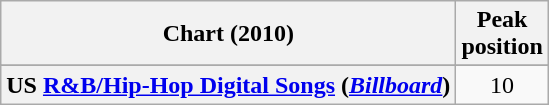<table class="wikitable sortable plainrowheaders" style="text-align:center">
<tr>
<th scope="col">Chart (2010)</th>
<th scope="col">Peak<br>position</th>
</tr>
<tr>
</tr>
<tr>
</tr>
<tr>
</tr>
<tr>
<th scope="row">US <a href='#'>R&B/Hip-Hop Digital Songs</a> (<em><a href='#'>Billboard</a></em>)</th>
<td>10 </td>
</tr>
</table>
